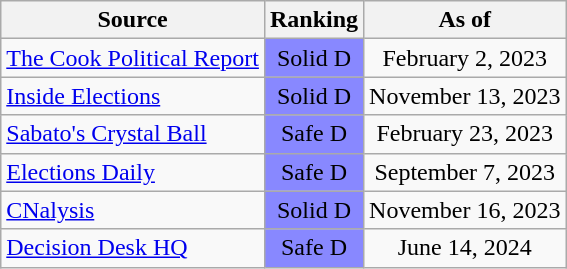<table class="wikitable" style="text-align:center">
<tr>
<th>Source</th>
<th>Ranking</th>
<th>As of</th>
</tr>
<tr>
<td align=left><a href='#'>The Cook Political Report</a></td>
<td style="color:black;background:#88f" data-sort-value=-5>Solid D</td>
<td>February 2, 2023</td>
</tr>
<tr>
<td align=left><a href='#'>Inside Elections</a></td>
<td style="color:black;background:#88f" data-sort-value=-5>Solid D</td>
<td>November 13, 2023</td>
</tr>
<tr>
<td align=left><a href='#'>Sabato's Crystal Ball</a></td>
<td style="color:black;background:#88f" data-sort-value=-4>Safe D</td>
<td>February 23, 2023</td>
</tr>
<tr>
<td align=left><a href='#'>Elections Daily</a></td>
<td style="color:black;background:#88f" data-sort-value=-4>Safe D</td>
<td>September 7, 2023</td>
</tr>
<tr>
<td align=left><a href='#'>CNalysis</a></td>
<td style="color:black;background:#88f" data-sort-value=-5>Solid D</td>
<td>November 16, 2023</td>
</tr>
<tr>
<td align=left><a href='#'>Decision Desk HQ</a></td>
<td style="color:black;background:#88f" data-sort-value=-4>Safe D</td>
<td>June 14, 2024</td>
</tr>
</table>
